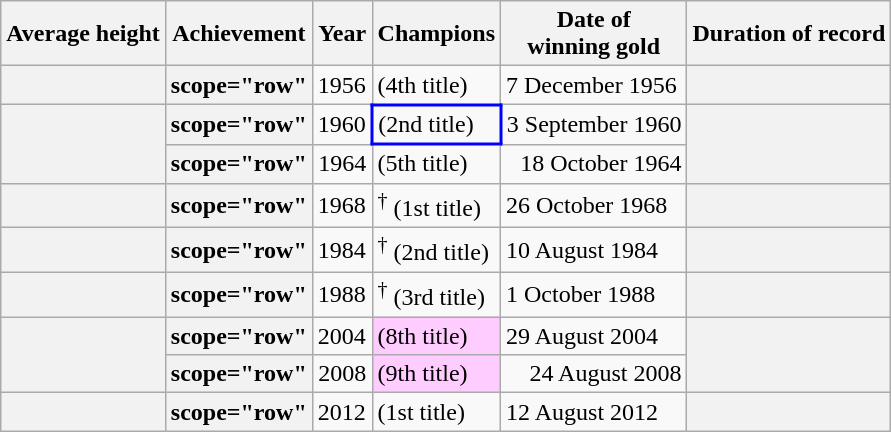<table class="wikitable sticky-header col3center col5right" style="margin-left: 1em;">
<tr>
<th scope="col">Average height</th>
<th scope="col">Achievement</th>
<th scope="col">Year</th>
<th scope="col">Champions</th>
<th scope="col">Date of<br>winning gold</th>
<th scope="col">Duration of record</th>
</tr>
<tr>
<td style="background-color: #f2f2f2;"></td>
<th>scope="row" </th>
<td>1956</td>
<td> (4th title)</td>
<td>7 December 1956</td>
<td style="background-color: #f2f2f2;"></td>
</tr>
<tr>
<td rowspan="2" style="background-color: #f2f2f2;"></td>
<th>scope="row" </th>
<td>1960</td>
<td style="border: 2px solid blue;"> (2nd title)</td>
<td>3 September 1960</td>
<td rowspan="2" style="background-color: #f2f2f2;"></td>
</tr>
<tr>
<th>scope="row" </th>
<td style="text-align: center;">1964</td>
<td style="text-align: left;"> (5th title)</td>
<td style="text-align: right;">18 October 1964</td>
</tr>
<tr>
<td style="background-color: #f2f2f2;"></td>
<th>scope="row" </th>
<td>1968</td>
<td><em></em><sup>†</sup> (1st title)</td>
<td>26 October 1968</td>
<td style="background-color: #f2f2f2;"></td>
</tr>
<tr>
<td style="background-color: #f2f2f2;"></td>
<th>scope="row" </th>
<td>1984</td>
<td><em></em><sup>†</sup> (2nd title)</td>
<td>10 August 1984</td>
<td style="background-color: #f2f2f2;"></td>
</tr>
<tr>
<td style="background-color: #f2f2f2;"></td>
<th>scope="row" </th>
<td>1988</td>
<td><em></em><sup>†</sup> (3rd title)</td>
<td>1 October 1988</td>
<td style="background-color: #f2f2f2;"></td>
</tr>
<tr>
<td rowspan="2" style="background-color: #f2f2f2;"></td>
<th>scope="row" </th>
<td>2004</td>
<td style="background-color: #ffccff;"> (8th title)</td>
<td>29 August 2004</td>
<td rowspan="2" style="background-color: #f2f2f2;"></td>
</tr>
<tr>
<th>scope="row" </th>
<td style="text-align: center;">2008</td>
<td style="background-color: #ffccff; text-align: left;"> (9th title)</td>
<td style="text-align: right;">24 August 2008</td>
</tr>
<tr>
<td style="background-color: #f2f2f2;"></td>
<th>scope="row" </th>
<td>2012</td>
<td> (1st title)</td>
<td>12 August 2012</td>
<td style="background-color: #f2f2f2;"></td>
</tr>
</table>
